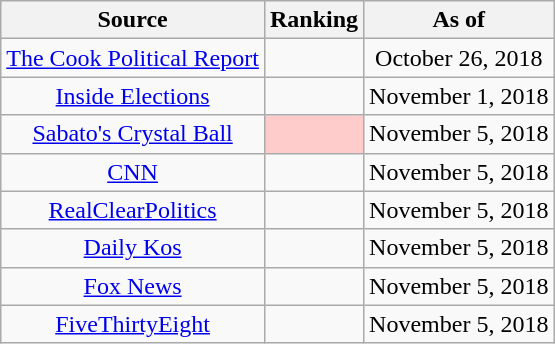<table class="wikitable" style="text-align:center">
<tr>
<th>Source</th>
<th>Ranking</th>
<th>As of</th>
</tr>
<tr>
<td><a href='#'>The Cook Political Report</a></td>
<td></td>
<td>October 26, 2018</td>
</tr>
<tr>
<td><a href='#'>Inside Elections</a></td>
<td></td>
<td>November 1, 2018</td>
</tr>
<tr>
<td><a href='#'>Sabato's Crystal Ball</a></td>
<td style="background:#fcc"></td>
<td>November 5, 2018</td>
</tr>
<tr>
<td><a href='#'>CNN</a></td>
<td></td>
<td>November 5, 2018</td>
</tr>
<tr>
<td><a href='#'>RealClearPolitics</a></td>
<td></td>
<td>November 5, 2018</td>
</tr>
<tr>
<td><a href='#'>Daily Kos</a></td>
<td></td>
<td>November 5, 2018</td>
</tr>
<tr>
<td><a href='#'>Fox News</a></td>
<td></td>
<td>November 5, 2018</td>
</tr>
<tr>
<td><a href='#'>FiveThirtyEight</a></td>
<td></td>
<td>November 5, 2018</td>
</tr>
</table>
